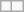<table class="wikitable">
<tr>
<td></td>
<td></td>
</tr>
</table>
